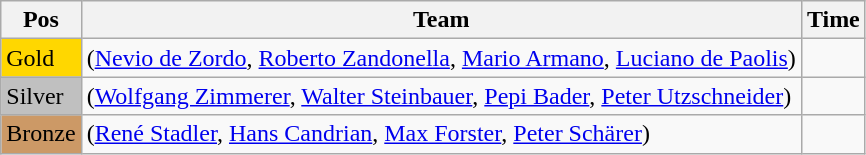<table class="wikitable">
<tr>
<th>Pos</th>
<th>Team</th>
<th>Time</th>
</tr>
<tr>
<td style="background:gold">Gold</td>
<td> (<a href='#'>Nevio de Zordo</a>, <a href='#'>Roberto Zandonella</a>, <a href='#'>Mario Armano</a>, <a href='#'>Luciano de Paolis</a>)</td>
<td></td>
</tr>
<tr>
<td style="background:silver">Silver</td>
<td> (<a href='#'>Wolfgang Zimmerer</a>, <a href='#'>Walter Steinbauer</a>, <a href='#'>Pepi Bader</a>, <a href='#'>Peter Utzschneider</a>)</td>
<td></td>
</tr>
<tr>
<td style="background:#cc9966">Bronze</td>
<td> (<a href='#'>René Stadler</a>, <a href='#'>Hans Candrian</a>, <a href='#'>Max Forster</a>, <a href='#'>Peter Schärer</a>)</td>
<td></td>
</tr>
</table>
